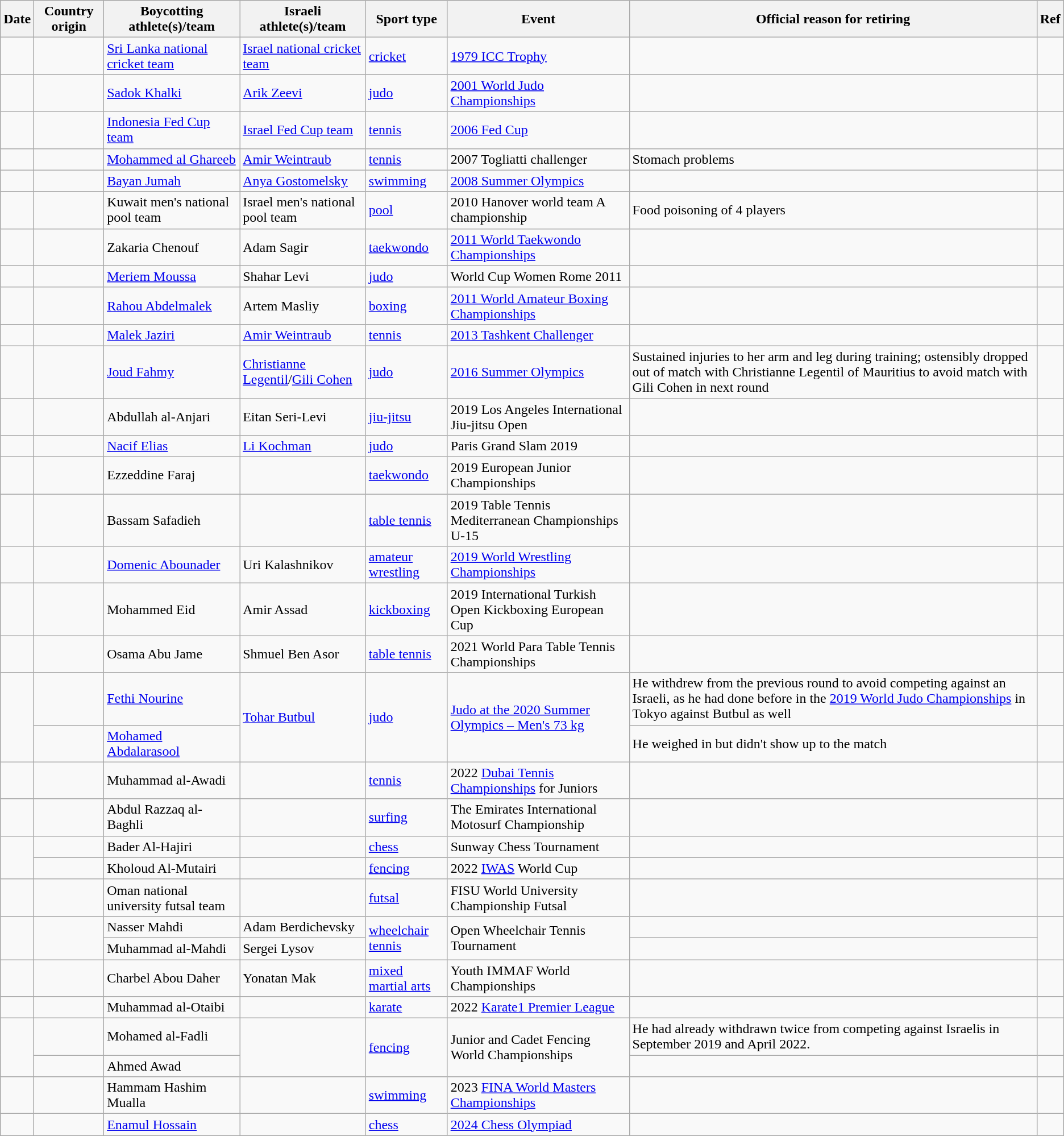<table class="wikitable sortable">
<tr>
<th>Date</th>
<th>Country origin</th>
<th>Boycotting athlete(s)/team</th>
<th>Israeli athlete(s)/team</th>
<th>Sport type</th>
<th>Event</th>
<th>Official reason for retiring</th>
<th>Ref</th>
</tr>
<tr>
<td></td>
<td></td>
<td><a href='#'>Sri Lanka national cricket team</a></td>
<td><a href='#'>Israel national cricket team</a></td>
<td><a href='#'>cricket</a></td>
<td><a href='#'>1979 ICC Trophy</a></td>
<td></td>
<td></td>
</tr>
<tr>
<td></td>
<td></td>
<td><a href='#'>Sadok Khalki</a></td>
<td><a href='#'>Arik Zeevi</a></td>
<td><a href='#'>judo</a></td>
<td><a href='#'>2001 World Judo Championships</a></td>
<td></td>
<td></td>
</tr>
<tr>
<td></td>
<td></td>
<td><a href='#'>Indonesia Fed Cup team</a></td>
<td><a href='#'>Israel Fed Cup team</a></td>
<td><a href='#'>tennis</a></td>
<td><a href='#'>2006 Fed Cup</a></td>
<td></td>
<td></td>
</tr>
<tr>
<td></td>
<td></td>
<td><a href='#'>Mohammed al Ghareeb</a></td>
<td><a href='#'>Amir Weintraub</a></td>
<td><a href='#'>tennis</a></td>
<td>2007 Togliatti challenger</td>
<td>Stomach problems</td>
<td></td>
</tr>
<tr>
<td></td>
<td></td>
<td><a href='#'>Bayan Jumah</a></td>
<td><a href='#'>Anya Gostomelsky</a></td>
<td><a href='#'>swimming</a></td>
<td><a href='#'>2008 Summer Olympics</a></td>
<td></td>
<td></td>
</tr>
<tr>
<td></td>
<td></td>
<td>Kuwait men's national pool team</td>
<td>Israel men's national pool team</td>
<td><a href='#'>pool</a></td>
<td>2010 Hanover world team A championship</td>
<td>Food poisoning of 4 players</td>
<td></td>
</tr>
<tr>
<td></td>
<td></td>
<td>Zakaria Chenouf</td>
<td>Adam Sagir</td>
<td><a href='#'>taekwondo</a></td>
<td><a href='#'>2011 World Taekwondo Championships</a></td>
<td></td>
<td></td>
</tr>
<tr>
<td></td>
<td></td>
<td><a href='#'>Meriem Moussa</a></td>
<td>Shahar Levi</td>
<td><a href='#'>judo</a></td>
<td>World Cup Women Rome 2011</td>
<td></td>
<td></td>
</tr>
<tr>
<td></td>
<td></td>
<td><a href='#'>Rahou Abdelmalek</a></td>
<td>Artem Masliy</td>
<td><a href='#'>boxing</a></td>
<td><a href='#'>2011 World Amateur Boxing Championships</a></td>
<td></td>
<td></td>
</tr>
<tr>
<td></td>
<td></td>
<td><a href='#'>Malek Jaziri</a></td>
<td><a href='#'>Amir Weintraub</a></td>
<td><a href='#'>tennis</a></td>
<td><a href='#'>2013 Tashkent Challenger</a></td>
<td></td>
<td></td>
</tr>
<tr>
<td></td>
<td></td>
<td><a href='#'>Joud Fahmy</a></td>
<td><a href='#'>Christianne Legentil</a>/<a href='#'>Gili Cohen</a></td>
<td><a href='#'>judo</a></td>
<td><a href='#'>2016 Summer Olympics</a></td>
<td>Sustained injuries to her arm and leg during training; ostensibly dropped out of match with Christianne Legentil of Mauritius to avoid match with Gili Cohen in next round</td>
<td></td>
</tr>
<tr>
<td></td>
<td></td>
<td>Abdullah al-Anjari</td>
<td>Eitan Seri-Levi</td>
<td><a href='#'>jiu-jitsu</a></td>
<td>2019 Los Angeles International Jiu-jitsu Open</td>
<td></td>
<td></td>
</tr>
<tr>
<td></td>
<td></td>
<td><a href='#'>Nacif Elias</a></td>
<td><a href='#'>Li Kochman</a></td>
<td><a href='#'>judo</a></td>
<td>Paris Grand Slam 2019</td>
<td></td>
<td></td>
</tr>
<tr>
<td></td>
<td></td>
<td>Ezzeddine Faraj</td>
<td></td>
<td><a href='#'>taekwondo</a></td>
<td>2019 European Junior Championships</td>
<td></td>
<td></td>
</tr>
<tr>
<td></td>
<td></td>
<td>Bassam Safadieh</td>
<td></td>
<td><a href='#'>table tennis</a></td>
<td>2019 Table Tennis Mediterranean Championships U-15</td>
<td></td>
<td></td>
</tr>
<tr>
<td></td>
<td></td>
<td><a href='#'>Domenic Abounader</a></td>
<td>Uri Kalashnikov</td>
<td><a href='#'>amateur wrestling</a></td>
<td><a href='#'>2019 World Wrestling Championships</a></td>
<td></td>
<td></td>
</tr>
<tr>
<td></td>
<td></td>
<td>Mohammed Eid</td>
<td>Amir Assad</td>
<td><a href='#'>kickboxing</a></td>
<td>2019 International Turkish Open Kickboxing European Cup</td>
<td></td>
<td></td>
</tr>
<tr>
<td></td>
<td></td>
<td>Osama Abu Jame</td>
<td>Shmuel Ben Asor</td>
<td><a href='#'>table tennis</a></td>
<td>2021 World Para Table Tennis Championships</td>
<td></td>
<td></td>
</tr>
<tr>
<td rowspan=2></td>
<td></td>
<td><a href='#'>Fethi Nourine</a></td>
<td rowspan=2><a href='#'>Tohar Butbul</a></td>
<td rowspan=2><a href='#'>judo</a></td>
<td rowspan=2><a href='#'>Judo at the 2020 Summer Olympics – Men's 73 kg</a></td>
<td>He withdrew from the previous round to avoid competing against an Israeli, as he had done before in the <a href='#'>2019 World Judo Championships</a> in Tokyo against Butbul as well</td>
<td></td>
</tr>
<tr>
<td></td>
<td><a href='#'>Mohamed Abdalarasool</a></td>
<td>He weighed in but didn't show up to the match</td>
<td></td>
</tr>
<tr>
<td></td>
<td></td>
<td>Muhammad al-Awadi</td>
<td></td>
<td><a href='#'>tennis</a></td>
<td>2022 <a href='#'>Dubai Tennis Championships</a> for Juniors</td>
<td></td>
<td></td>
</tr>
<tr>
<td></td>
<td></td>
<td>Abdul Razzaq al-Baghli</td>
<td></td>
<td><a href='#'>surfing</a></td>
<td>The Emirates International Motosurf Championship</td>
<td></td>
<td></td>
</tr>
<tr>
<td rowspan=2></td>
<td></td>
<td>Bader Al-Hajiri</td>
<td></td>
<td><a href='#'>chess</a></td>
<td>Sunway Chess Tournament</td>
<td></td>
<td></td>
</tr>
<tr>
<td></td>
<td>Kholoud Al-Mutairi</td>
<td></td>
<td><a href='#'>fencing</a></td>
<td>2022 <a href='#'>IWAS</a> World Cup</td>
<td></td>
<td></td>
</tr>
<tr>
<td></td>
<td></td>
<td>Oman national university futsal team</td>
<td></td>
<td><a href='#'>futsal</a></td>
<td>FISU World University Championship Futsal</td>
<td></td>
<td></td>
</tr>
<tr>
<td rowspan=2></td>
<td rowspan=2></td>
<td>Nasser Mahdi</td>
<td>Adam Berdichevsky</td>
<td rowspan=2><a href='#'>wheelchair tennis</a></td>
<td rowspan=2>Open Wheelchair Tennis Tournament</td>
<td></td>
<td rowspan=2></td>
</tr>
<tr>
<td>Muhammad al-Mahdi</td>
<td>Sergei Lysov</td>
</tr>
<tr>
<td></td>
<td></td>
<td>Charbel Abou Daher</td>
<td>Yonatan Mak</td>
<td><a href='#'>mixed martial arts</a></td>
<td>Youth IMMAF World Championships</td>
<td></td>
<td></td>
</tr>
<tr>
<td></td>
<td></td>
<td>Muhammad al-Otaibi</td>
<td></td>
<td><a href='#'>karate</a></td>
<td>2022 <a href='#'>Karate1 Premier League</a></td>
<td></td>
<td></td>
</tr>
<tr>
<td rowspan=2></td>
<td></td>
<td>Mohamed al-Fadli</td>
<td rowspan=2></td>
<td rowspan=2><a href='#'>fencing</a></td>
<td rowspan=2>Junior and Cadet Fencing World Championships</td>
<td>He had already withdrawn twice from competing against Israelis in September 2019 and April 2022.</td>
<td></td>
</tr>
<tr>
<td></td>
<td>Ahmed Awad</td>
<td></td>
<td></td>
</tr>
<tr>
<td></td>
<td></td>
<td>Hammam Hashim Mualla</td>
<td></td>
<td><a href='#'>swimming</a></td>
<td>2023 <a href='#'>FINA World Masters Championships</a></td>
<td></td>
<td></td>
</tr>
<tr>
<td></td>
<td></td>
<td><a href='#'>Enamul Hossain</a></td>
<td></td>
<td><a href='#'>chess</a></td>
<td><a href='#'>2024 Chess Olympiad</a></td>
<td></td>
<td></td>
</tr>
</table>
